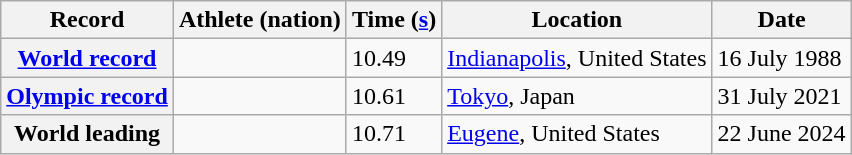<table class="wikitable">
<tr>
<th scope="col">Record</th>
<th scope="col">Athlete (nation)</th>
<th scope="col">Time (<a href='#'>s</a>)</th>
<th scope="col">Location</th>
<th scope="col">Date</th>
</tr>
<tr>
<th scope="row"><a href='#'>World record</a></th>
<td></td>
<td>10.49</td>
<td><a href='#'>Indianapolis</a>, United States</td>
<td>16 July 1988</td>
</tr>
<tr>
<th scope="row"><a href='#'>Olympic record</a></th>
<td></td>
<td>10.61</td>
<td><a href='#'>Tokyo</a>, Japan</td>
<td>31 July 2021</td>
</tr>
<tr>
<th scope="row">World leading</th>
<td></td>
<td>10.71</td>
<td><a href='#'>Eugene</a>, United States</td>
<td>22 June 2024</td>
</tr>
</table>
